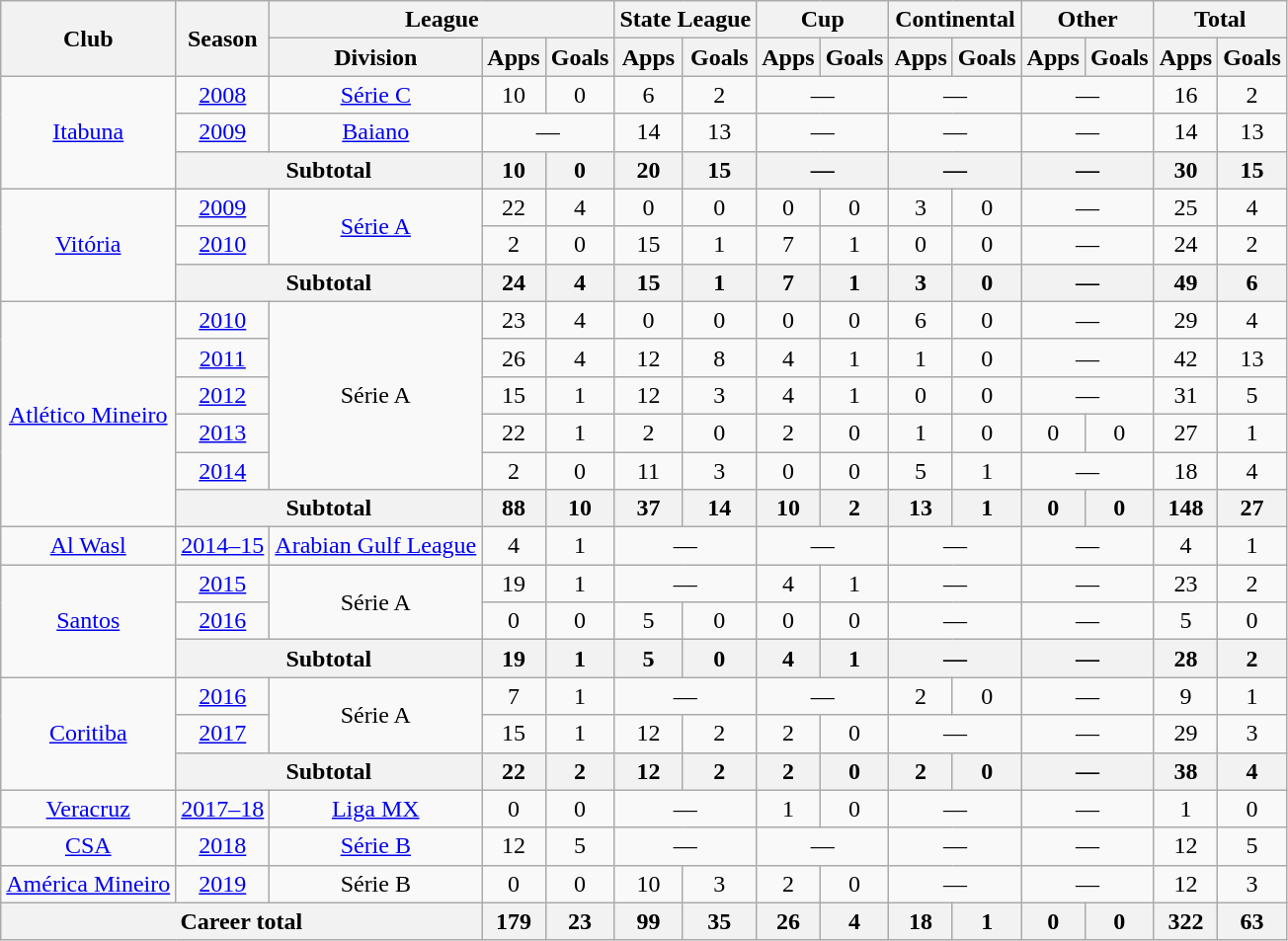<table class="wikitable" style="text-align: center;">
<tr>
<th rowspan="2">Club</th>
<th rowspan="2">Season</th>
<th colspan="3">League</th>
<th colspan="2">State League</th>
<th colspan="2">Cup</th>
<th colspan="2">Continental</th>
<th colspan="2">Other</th>
<th colspan="2">Total</th>
</tr>
<tr>
<th>Division</th>
<th>Apps</th>
<th>Goals</th>
<th>Apps</th>
<th>Goals</th>
<th>Apps</th>
<th>Goals</th>
<th>Apps</th>
<th>Goals</th>
<th>Apps</th>
<th>Goals</th>
<th>Apps</th>
<th>Goals</th>
</tr>
<tr>
<td rowspan="3"><a href='#'>Itabuna</a></td>
<td><a href='#'>2008</a></td>
<td><a href='#'>Série C</a></td>
<td>10</td>
<td>0</td>
<td>6</td>
<td>2</td>
<td colspan="2">—</td>
<td colspan="2">—</td>
<td colspan="2">—</td>
<td>16</td>
<td>2</td>
</tr>
<tr>
<td><a href='#'>2009</a></td>
<td><a href='#'>Baiano</a></td>
<td colspan="2">—</td>
<td>14</td>
<td>13</td>
<td colspan="2">—</td>
<td colspan="2">—</td>
<td colspan="2">—</td>
<td>14</td>
<td>13</td>
</tr>
<tr>
<th colspan="2">Subtotal</th>
<th>10</th>
<th>0</th>
<th>20</th>
<th>15</th>
<th colspan="2">—</th>
<th colspan="2">—</th>
<th colspan="2">—</th>
<th>30</th>
<th>15</th>
</tr>
<tr>
<td rowspan="3"><a href='#'>Vitória</a></td>
<td><a href='#'>2009</a></td>
<td rowspan="2"><a href='#'>Série A</a></td>
<td>22</td>
<td>4</td>
<td>0</td>
<td>0</td>
<td>0</td>
<td>0</td>
<td>3</td>
<td>0</td>
<td colspan="2">—</td>
<td>25</td>
<td>4</td>
</tr>
<tr>
<td><a href='#'>2010</a></td>
<td>2</td>
<td>0</td>
<td>15</td>
<td>1</td>
<td>7</td>
<td>1</td>
<td>0</td>
<td>0</td>
<td colspan="2">—</td>
<td>24</td>
<td>2</td>
</tr>
<tr>
<th colspan="2">Subtotal</th>
<th>24</th>
<th>4</th>
<th>15</th>
<th>1</th>
<th>7</th>
<th>1</th>
<th>3</th>
<th>0</th>
<th colspan="2">—</th>
<th>49</th>
<th>6</th>
</tr>
<tr>
<td rowspan="6"><a href='#'>Atlético Mineiro</a></td>
<td><a href='#'>2010</a></td>
<td rowspan="5">Série A</td>
<td>23</td>
<td>4</td>
<td>0</td>
<td>0</td>
<td>0</td>
<td>0</td>
<td>6</td>
<td>0</td>
<td colspan="2">—</td>
<td>29</td>
<td>4</td>
</tr>
<tr>
<td><a href='#'>2011</a></td>
<td>26</td>
<td>4</td>
<td>12</td>
<td>8</td>
<td>4</td>
<td>1</td>
<td>1</td>
<td>0</td>
<td colspan="2">—</td>
<td>42</td>
<td>13</td>
</tr>
<tr>
<td><a href='#'>2012</a></td>
<td>15</td>
<td>1</td>
<td>12</td>
<td>3</td>
<td>4</td>
<td>1</td>
<td>0</td>
<td>0</td>
<td colspan="2">—</td>
<td>31</td>
<td>5</td>
</tr>
<tr>
<td><a href='#'>2013</a></td>
<td>22</td>
<td>1</td>
<td>2</td>
<td>0</td>
<td>2</td>
<td>0</td>
<td>1</td>
<td>0</td>
<td>0</td>
<td>0</td>
<td>27</td>
<td>1</td>
</tr>
<tr>
<td><a href='#'>2014</a></td>
<td>2</td>
<td>0</td>
<td>11</td>
<td>3</td>
<td>0</td>
<td>0</td>
<td>5</td>
<td>1</td>
<td colspan="2">—</td>
<td>18</td>
<td>4</td>
</tr>
<tr>
<th colspan="2">Subtotal</th>
<th>88</th>
<th>10</th>
<th>37</th>
<th>14</th>
<th>10</th>
<th>2</th>
<th>13</th>
<th>1</th>
<th>0</th>
<th>0</th>
<th>148</th>
<th>27</th>
</tr>
<tr>
<td><a href='#'>Al Wasl</a></td>
<td><a href='#'>2014–15</a></td>
<td><a href='#'>Arabian Gulf League</a></td>
<td>4</td>
<td>1</td>
<td colspan="2">—</td>
<td colspan="2">—</td>
<td colspan="2">—</td>
<td colspan="2">—</td>
<td>4</td>
<td>1</td>
</tr>
<tr>
<td rowspan="3"><a href='#'>Santos</a></td>
<td><a href='#'>2015</a></td>
<td rowspan="2">Série A</td>
<td>19</td>
<td>1</td>
<td colspan="2">—</td>
<td>4</td>
<td>1</td>
<td colspan="2">—</td>
<td colspan="2">—</td>
<td>23</td>
<td>2</td>
</tr>
<tr>
<td><a href='#'>2016</a></td>
<td>0</td>
<td>0</td>
<td>5</td>
<td>0</td>
<td>0</td>
<td>0</td>
<td colspan="2">—</td>
<td colspan="2">—</td>
<td>5</td>
<td>0</td>
</tr>
<tr>
<th colspan="2">Subtotal</th>
<th>19</th>
<th>1</th>
<th>5</th>
<th>0</th>
<th>4</th>
<th>1</th>
<th colspan="2">—</th>
<th colspan="2">—</th>
<th>28</th>
<th>2</th>
</tr>
<tr>
<td rowspan="3"><a href='#'>Coritiba</a></td>
<td><a href='#'>2016</a></td>
<td rowspan="2">Série A</td>
<td>7</td>
<td>1</td>
<td colspan="2">—</td>
<td colspan="2">—</td>
<td>2</td>
<td>0</td>
<td colspan="2">—</td>
<td>9</td>
<td>1</td>
</tr>
<tr>
<td><a href='#'>2017</a></td>
<td>15</td>
<td>1</td>
<td>12</td>
<td>2</td>
<td>2</td>
<td>0</td>
<td colspan="2">—</td>
<td colspan="2">—</td>
<td>29</td>
<td>3</td>
</tr>
<tr>
<th colspan="2">Subtotal</th>
<th>22</th>
<th>2</th>
<th>12</th>
<th>2</th>
<th>2</th>
<th>0</th>
<th>2</th>
<th>0</th>
<th colspan="2">—</th>
<th>38</th>
<th>4</th>
</tr>
<tr>
<td valign="center"><a href='#'>Veracruz</a></td>
<td><a href='#'>2017–18</a></td>
<td><a href='#'>Liga MX</a></td>
<td>0</td>
<td>0</td>
<td colspan="2">—</td>
<td>1</td>
<td>0</td>
<td colspan="2">—</td>
<td colspan="2">—</td>
<td>1</td>
<td>0</td>
</tr>
<tr>
<td valign="center"><a href='#'>CSA</a></td>
<td><a href='#'>2018</a></td>
<td><a href='#'>Série B</a></td>
<td>12</td>
<td>5</td>
<td colspan="2">—</td>
<td colspan="2">—</td>
<td colspan="2">—</td>
<td colspan="2">—</td>
<td>12</td>
<td>5</td>
</tr>
<tr>
<td valign="center"><a href='#'>América Mineiro</a></td>
<td><a href='#'>2019</a></td>
<td>Série B</td>
<td>0</td>
<td>0</td>
<td>10</td>
<td>3</td>
<td>2</td>
<td>0</td>
<td colspan="2">—</td>
<td colspan="2">—</td>
<td>12</td>
<td>3</td>
</tr>
<tr>
<th colspan="3"><strong>Career total</strong></th>
<th>179</th>
<th>23</th>
<th>99</th>
<th>35</th>
<th>26</th>
<th>4</th>
<th>18</th>
<th>1</th>
<th>0</th>
<th>0</th>
<th>322</th>
<th>63</th>
</tr>
</table>
